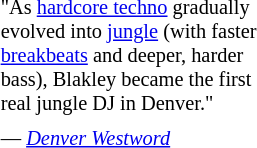<table class="toccolours" style="float: right; margin-left: 1em; margin-right: 2em; font-size: 85%; background:offwhite; color:black; width:14em; max-width: 40%;" cellspacing="5">
<tr>
<td style="text-align: left;">"As <a href='#'>hardcore techno</a> gradually evolved into <a href='#'>jungle</a> (with faster <a href='#'>breakbeats</a> and deeper, harder bass), Blakley became the first real jungle DJ in Denver."</td>
</tr>
<tr>
<td style="text-align: left;">— <em><a href='#'>Denver Westword</a></em></td>
</tr>
</table>
